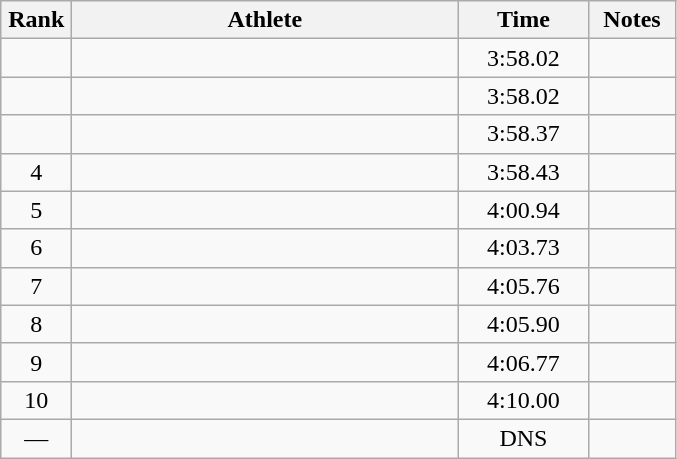<table class="wikitable sortable" style="text-align:center">
<tr>
<th width=40>Rank</th>
<th width=250>Athlete</th>
<th width=80>Time</th>
<th width=50>Notes</th>
</tr>
<tr>
<td></td>
<td align=left></td>
<td>3:58.02</td>
<td></td>
</tr>
<tr>
<td></td>
<td align=left></td>
<td>3:58.02</td>
<td></td>
</tr>
<tr>
<td></td>
<td align=left></td>
<td>3:58.37</td>
<td></td>
</tr>
<tr>
<td>4</td>
<td align=left></td>
<td>3:58.43</td>
<td></td>
</tr>
<tr>
<td>5</td>
<td align=left></td>
<td>4:00.94</td>
<td></td>
</tr>
<tr>
<td>6</td>
<td align=left></td>
<td>4:03.73</td>
<td></td>
</tr>
<tr>
<td>7</td>
<td align=left></td>
<td>4:05.76</td>
<td></td>
</tr>
<tr>
<td>8</td>
<td align=left></td>
<td>4:05.90</td>
<td></td>
</tr>
<tr>
<td>9</td>
<td align=left></td>
<td>4:06.77</td>
<td></td>
</tr>
<tr>
<td>10</td>
<td align=left></td>
<td>4:10.00</td>
<td></td>
</tr>
<tr>
<td>—</td>
<td align=left></td>
<td>DNS</td>
<td></td>
</tr>
</table>
